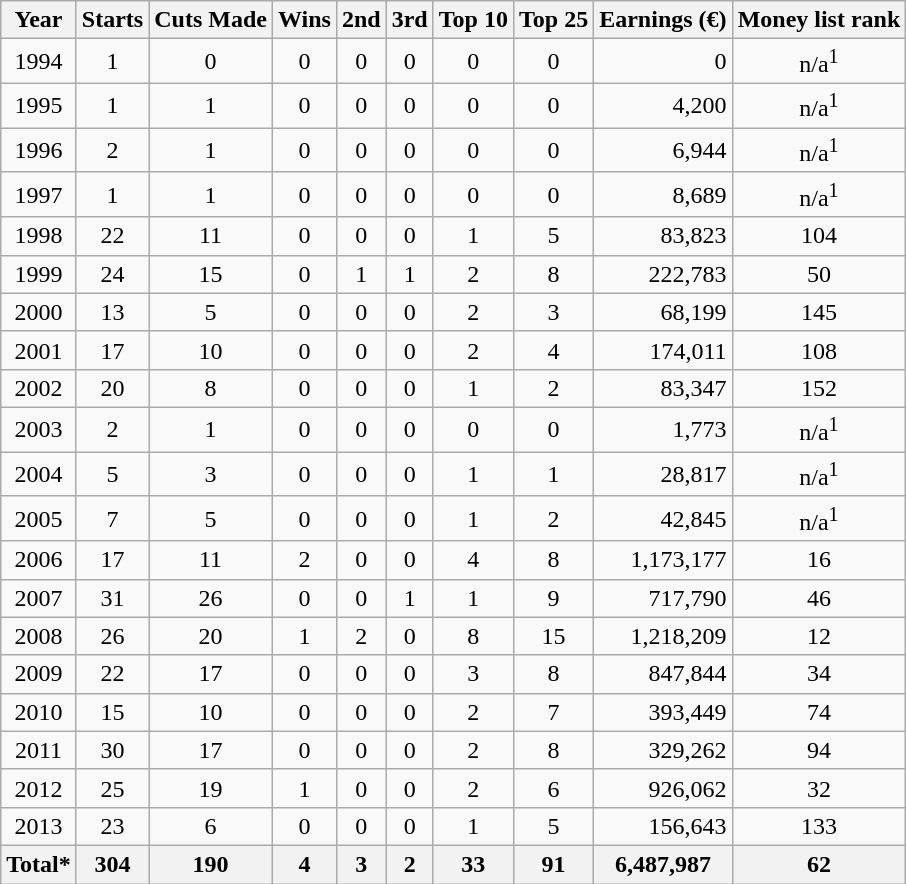<table class="wikitable" style="text-align:center;">
<tr>
<th>Year</th>
<th>Starts</th>
<th>Cuts Made</th>
<th>Wins</th>
<th>2nd</th>
<th>3rd</th>
<th>Top 10</th>
<th>Top 25</th>
<th>Earnings (€)</th>
<th>Money list rank</th>
</tr>
<tr>
<td>1994</td>
<td>1</td>
<td>0</td>
<td>0</td>
<td>0</td>
<td>0</td>
<td>0</td>
<td>0</td>
<td align="right">0</td>
<td>n/a<sup>1</sup></td>
</tr>
<tr>
<td>1995</td>
<td>1</td>
<td>1</td>
<td>0</td>
<td>0</td>
<td>0</td>
<td>0</td>
<td>0</td>
<td align="right">4,200</td>
<td>n/a<sup>1</sup></td>
</tr>
<tr>
<td>1996</td>
<td>2</td>
<td>1</td>
<td>0</td>
<td>0</td>
<td>0</td>
<td>0</td>
<td>0</td>
<td align="right">6,944</td>
<td>n/a<sup>1</sup></td>
</tr>
<tr>
<td>1997</td>
<td>1</td>
<td>1</td>
<td>0</td>
<td>0</td>
<td>0</td>
<td>0</td>
<td>0</td>
<td align="right">8,689</td>
<td>n/a<sup>1</sup></td>
</tr>
<tr>
<td>1998</td>
<td>22</td>
<td>11</td>
<td>0</td>
<td>0</td>
<td>0</td>
<td>1</td>
<td>5</td>
<td align="right">83,823</td>
<td>104</td>
</tr>
<tr>
<td>1999</td>
<td>24</td>
<td>15</td>
<td>0</td>
<td>1</td>
<td>1</td>
<td>2</td>
<td>8</td>
<td align="right">222,783</td>
<td>50</td>
</tr>
<tr>
<td>2000</td>
<td>13</td>
<td>5</td>
<td>0</td>
<td>0</td>
<td>0</td>
<td>2</td>
<td>3</td>
<td align="right">68,199</td>
<td>145</td>
</tr>
<tr>
<td>2001</td>
<td>17</td>
<td>10</td>
<td>0</td>
<td>0</td>
<td>0</td>
<td>2</td>
<td>4</td>
<td align="right">174,011</td>
<td>108</td>
</tr>
<tr>
<td>2002</td>
<td>20</td>
<td>8</td>
<td>0</td>
<td>0</td>
<td>0</td>
<td>1</td>
<td>2</td>
<td align="right">83,347</td>
<td>152</td>
</tr>
<tr>
<td>2003</td>
<td>2</td>
<td>1</td>
<td>0</td>
<td>0</td>
<td>0</td>
<td>0</td>
<td>0</td>
<td align="right">1,773</td>
<td>n/a<sup>1</sup></td>
</tr>
<tr>
<td>2004</td>
<td>5</td>
<td>3</td>
<td>0</td>
<td>0</td>
<td>0</td>
<td>1</td>
<td>1</td>
<td align="right">28,817</td>
<td>n/a<sup>1</sup></td>
</tr>
<tr>
<td>2005</td>
<td>7</td>
<td>5</td>
<td>0</td>
<td>0</td>
<td>0</td>
<td>1</td>
<td>2</td>
<td align="right">42,845</td>
<td>n/a<sup>1</sup></td>
</tr>
<tr>
<td>2006</td>
<td>17</td>
<td>11</td>
<td>2</td>
<td>0</td>
<td>0</td>
<td>4</td>
<td>8</td>
<td align="right">1,173,177</td>
<td>16</td>
</tr>
<tr>
<td>2007</td>
<td>31</td>
<td>26</td>
<td>0</td>
<td>0</td>
<td>1</td>
<td>1</td>
<td>9</td>
<td align="right">717,790</td>
<td>46</td>
</tr>
<tr>
<td>2008</td>
<td>26</td>
<td>20</td>
<td>1</td>
<td>2</td>
<td>0</td>
<td>8</td>
<td>15</td>
<td align="right">1,218,209</td>
<td>12</td>
</tr>
<tr>
<td>2009</td>
<td>22</td>
<td>17</td>
<td>0</td>
<td>0</td>
<td>0</td>
<td>3</td>
<td>8</td>
<td align="right">847,844</td>
<td>34</td>
</tr>
<tr>
<td>2010</td>
<td>15</td>
<td>10</td>
<td>0</td>
<td>0</td>
<td>0</td>
<td>2</td>
<td>7</td>
<td align="right">393,449</td>
<td>74</td>
</tr>
<tr>
<td>2011</td>
<td>30</td>
<td>17</td>
<td>0</td>
<td>0</td>
<td>0</td>
<td>2</td>
<td>8</td>
<td align="right">329,262</td>
<td>94</td>
</tr>
<tr>
<td>2012</td>
<td>25</td>
<td>19</td>
<td>1</td>
<td>0</td>
<td>0</td>
<td>2</td>
<td>6</td>
<td align="right">926,062</td>
<td>32</td>
</tr>
<tr>
<td>2013</td>
<td>23</td>
<td>6</td>
<td>0</td>
<td>0</td>
<td>0</td>
<td>1</td>
<td>5</td>
<td align="right">156,643</td>
<td>133</td>
</tr>
<tr>
<th>Total*</th>
<th>304</th>
<th>190</th>
<th>4</th>
<th>3</th>
<th>2</th>
<th>33</th>
<th>91</th>
<th>6,487,987</th>
<th>62</th>
</tr>
</table>
